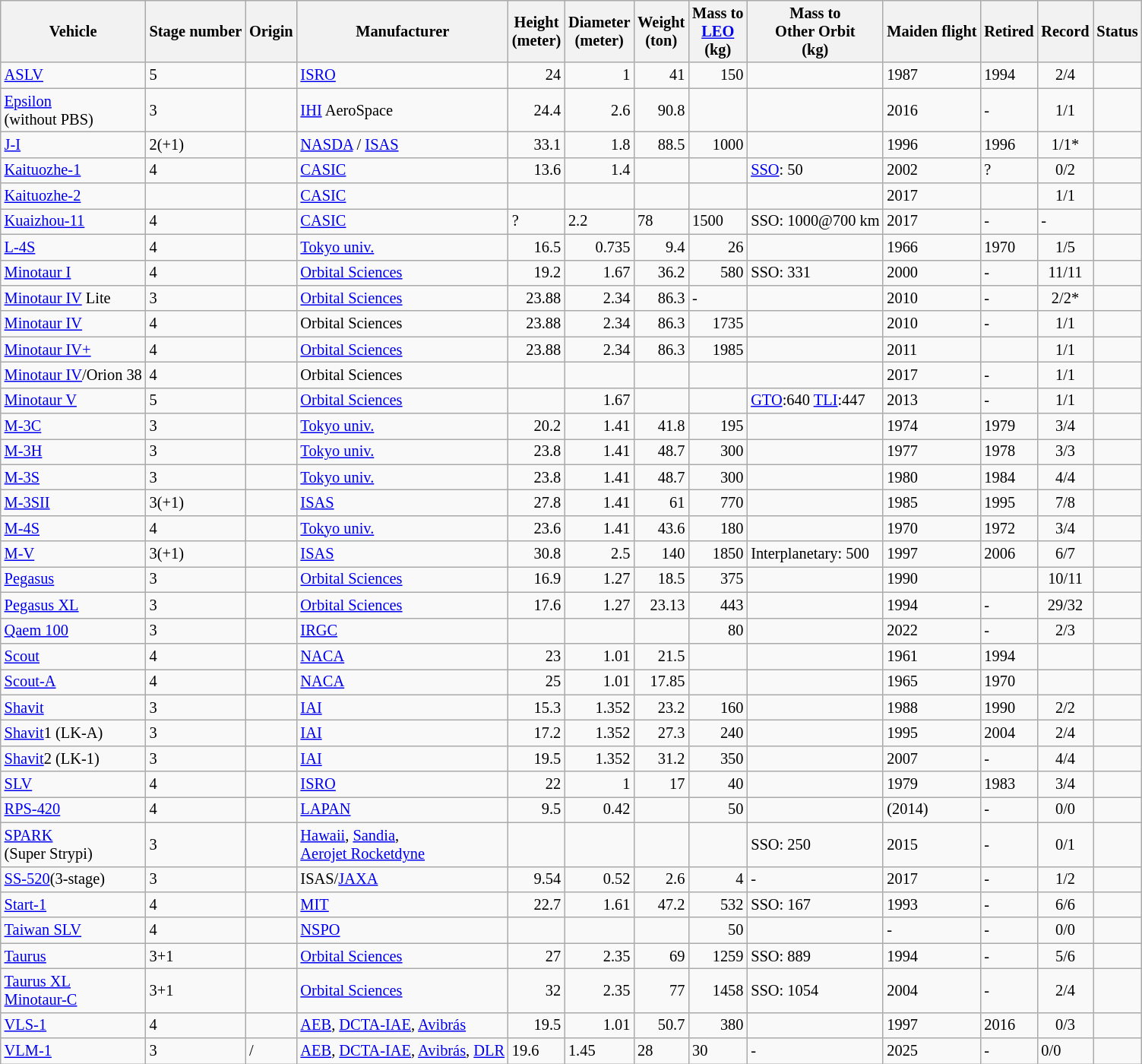<table class="wikitable sortable sort-under sticky-header" style="font-size:85%;">
<tr>
<th>Vehicle</th>
<th>Stage number</th>
<th>Origin</th>
<th>Manufacturer</th>
<th>Height <br>(meter)</th>
<th>Diameter <br>(meter)</th>
<th>Weight <br>(ton)</th>
<th>Mass to<br><a href='#'>LEO</a><br>(kg)</th>
<th>Mass to<br>Other Orbit<br>(kg)</th>
<th>Maiden flight</th>
<th>Retired</th>
<th>Record</th>
<th>Status</th>
</tr>
<tr>
<td><a href='#'>ASLV</a></td>
<td>5</td>
<td></td>
<td><a href='#'>ISRO</a></td>
<td align="right">24</td>
<td align="right">1</td>
<td align="right">41</td>
<td align="right">150</td>
<td></td>
<td>1987</td>
<td>1994</td>
<td align="center">2/4</td>
<td></td>
</tr>
<tr>
<td><a href='#'>Epsilon</a><br>(without PBS)</td>
<td>3</td>
<td></td>
<td><a href='#'>IHI</a> AeroSpace</td>
<td align="right">24.4</td>
<td align="right">2.6</td>
<td align="right">90.8</td>
<td></td>
<td></td>
<td>2016</td>
<td>-</td>
<td align="center">1/1</td>
<td></td>
</tr>
<tr>
<td><a href='#'>J-I</a></td>
<td>2(+1)</td>
<td></td>
<td><a href='#'>NASDA</a> / <a href='#'>ISAS</a></td>
<td align="right">33.1</td>
<td align="right">1.8</td>
<td align="right">88.5</td>
<td align="right">1000</td>
<td></td>
<td>1996</td>
<td>1996</td>
<td align="center">1/1*</td>
<td></td>
</tr>
<tr>
<td><a href='#'>Kaituozhe-1</a></td>
<td>4</td>
<td></td>
<td><a href='#'>CASIC</a></td>
<td align="right">13.6</td>
<td align="right">1.4</td>
<td></td>
<td></td>
<td><a href='#'>SSO</a>: 50</td>
<td>2002</td>
<td>?</td>
<td align="center">0/2</td>
<td align="center"></td>
</tr>
<tr>
<td><a href='#'>Kaituozhe-2</a></td>
<td></td>
<td></td>
<td><a href='#'>CASIC</a></td>
<td></td>
<td></td>
<td></td>
<td></td>
<td></td>
<td>2017</td>
<td></td>
<td align="center">1/1</td>
<td></td>
</tr>
<tr>
<td><a href='#'>Kuaizhou-11</a></td>
<td>4</td>
<td></td>
<td><a href='#'>CASIC</a></td>
<td>?</td>
<td>2.2</td>
<td>78</td>
<td>1500</td>
<td>SSO: 1000@700 km</td>
<td>2017</td>
<td>-</td>
<td>-</td>
<td></td>
</tr>
<tr>
<td><a href='#'>L-4S</a></td>
<td>4</td>
<td></td>
<td><a href='#'>Tokyo univ.</a></td>
<td align="right">16.5</td>
<td align="right">0.735</td>
<td align="right">9.4</td>
<td align="right">26</td>
<td></td>
<td>1966</td>
<td>1970</td>
<td align="center">1/5</td>
<td></td>
</tr>
<tr>
<td><a href='#'>Minotaur I</a></td>
<td>4</td>
<td></td>
<td><a href='#'>Orbital Sciences</a></td>
<td align="right">19.2</td>
<td align="right">1.67</td>
<td align="right">36.2</td>
<td align="right">580</td>
<td>SSO: 331</td>
<td>2000</td>
<td>-</td>
<td align="center">11/11</td>
<td></td>
</tr>
<tr>
<td><a href='#'>Minotaur IV</a> Lite</td>
<td>3</td>
<td></td>
<td><a href='#'>Orbital Sciences</a></td>
<td align="right">23.88</td>
<td align="right">2.34</td>
<td align="right">86.3</td>
<td>-</td>
<td></td>
<td>2010</td>
<td>-</td>
<td align="center">2/2*</td>
<td></td>
</tr>
<tr>
<td><a href='#'>Minotaur IV</a></td>
<td>4</td>
<td></td>
<td>Orbital Sciences</td>
<td align="right">23.88</td>
<td align="right">2.34</td>
<td align="right">86.3</td>
<td align="right">1735</td>
<td></td>
<td>2010</td>
<td>-</td>
<td align="center">1/1</td>
<td></td>
</tr>
<tr>
<td><a href='#'>Minotaur IV+</a></td>
<td>4</td>
<td></td>
<td><a href='#'>Orbital Sciences</a></td>
<td align="right">23.88</td>
<td align="right">2.34</td>
<td align="right">86.3</td>
<td align="right">1985</td>
<td></td>
<td>2011</td>
<td></td>
<td align="center">1/1</td>
<td></td>
</tr>
<tr>
<td><a href='#'>Minotaur IV</a>/Orion 38</td>
<td>4</td>
<td></td>
<td>Orbital Sciences</td>
<td></td>
<td></td>
<td></td>
<td></td>
<td></td>
<td>2017</td>
<td>-</td>
<td align="center">1/1</td>
<td></td>
</tr>
<tr>
<td><a href='#'>Minotaur V</a></td>
<td>5</td>
<td></td>
<td><a href='#'>Orbital Sciences</a></td>
<td></td>
<td align="right">1.67</td>
<td></td>
<td></td>
<td><a href='#'>GTO</a>:640 <a href='#'>TLI</a>:447</td>
<td>2013 </td>
<td>-</td>
<td align="center">1/1</td>
<td></td>
</tr>
<tr>
<td><a href='#'>M-3C</a></td>
<td>3</td>
<td></td>
<td><a href='#'>Tokyo univ.</a></td>
<td align="right">20.2</td>
<td align="right">1.41</td>
<td align="right">41.8</td>
<td align="right">195</td>
<td></td>
<td>1974</td>
<td>1979</td>
<td align="center">3/4</td>
<td></td>
</tr>
<tr>
<td><a href='#'>M-3H</a></td>
<td>3</td>
<td></td>
<td><a href='#'>Tokyo univ.</a></td>
<td align="right">23.8</td>
<td align="right">1.41</td>
<td align="right">48.7</td>
<td align="right">300</td>
<td></td>
<td>1977</td>
<td>1978</td>
<td align="center">3/3</td>
<td></td>
</tr>
<tr>
<td><a href='#'>M-3S</a></td>
<td>3</td>
<td></td>
<td><a href='#'>Tokyo univ.</a></td>
<td align="right">23.8</td>
<td align="right">1.41</td>
<td align="right">48.7</td>
<td align="right">300</td>
<td></td>
<td>1980</td>
<td>1984</td>
<td align="center">4/4</td>
<td></td>
</tr>
<tr>
<td><a href='#'>M-3SII</a></td>
<td>3(+1)</td>
<td></td>
<td><a href='#'>ISAS</a></td>
<td align="right">27.8</td>
<td align="right">1.41</td>
<td align="right">61</td>
<td align="right">770</td>
<td></td>
<td>1985</td>
<td>1995</td>
<td align="center">7/8</td>
<td></td>
</tr>
<tr>
<td><a href='#'>M-4S</a></td>
<td>4</td>
<td></td>
<td><a href='#'>Tokyo univ.</a></td>
<td align="right">23.6</td>
<td align="right">1.41</td>
<td align="right">43.6</td>
<td align="right">180</td>
<td></td>
<td>1970</td>
<td>1972</td>
<td align="center">3/4</td>
<td></td>
</tr>
<tr>
<td><a href='#'>M-V</a></td>
<td>3(+1)</td>
<td></td>
<td><a href='#'>ISAS</a></td>
<td align="right">30.8</td>
<td align="right">2.5</td>
<td align="right">140</td>
<td align="right">1850</td>
<td>Interplanetary: 500</td>
<td>1997</td>
<td>2006</td>
<td align="center">6/7</td>
<td></td>
</tr>
<tr>
<td><a href='#'>Pegasus</a></td>
<td>3</td>
<td></td>
<td><a href='#'>Orbital Sciences</a></td>
<td align="right">16.9</td>
<td align="right">1.27</td>
<td align="right">18.5</td>
<td align="right">375</td>
<td></td>
<td>1990</td>
<td></td>
<td align="center">10/11</td>
<td align="center"></td>
</tr>
<tr>
<td><a href='#'>Pegasus XL</a></td>
<td>3</td>
<td></td>
<td><a href='#'>Orbital Sciences</a></td>
<td align="right">17.6</td>
<td align="right">1.27</td>
<td align="right">23.13</td>
<td align="right">443</td>
<td></td>
<td>1994</td>
<td>-</td>
<td align="center">29/32</td>
<td></td>
</tr>
<tr>
<td><a href='#'>Qaem 100</a></td>
<td>3</td>
<td></td>
<td><a href='#'>IRGC</a></td>
<td align="right"></td>
<td align="right"></td>
<td align="right"></td>
<td align="right">80</td>
<td></td>
<td>2022</td>
<td>-</td>
<td align="center">2/3</td>
<td></td>
</tr>
<tr>
<td><a href='#'>Scout</a></td>
<td>4</td>
<td></td>
<td><a href='#'>NACA</a></td>
<td align="right">23</td>
<td align="right">1.01</td>
<td align="right">21.5</td>
<td align="right"></td>
<td></td>
<td>1961</td>
<td>1994</td>
<td></td>
<td></td>
</tr>
<tr>
<td><a href='#'>Scout-A</a></td>
<td>4</td>
<td></td>
<td><a href='#'>NACA</a></td>
<td align="right">25</td>
<td align="right">1.01</td>
<td align="right">17.85</td>
<td align="right"></td>
<td></td>
<td>1965</td>
<td>1970 </td>
<td></td>
<td></td>
</tr>
<tr>
<td><a href='#'>Shavit</a></td>
<td>3</td>
<td></td>
<td><a href='#'>IAI</a></td>
<td align="right">15.3</td>
<td align="right">1.352</td>
<td align="right">23.2</td>
<td align="right">160</td>
<td></td>
<td>1988</td>
<td>1990</td>
<td align="center">2/2</td>
<td></td>
</tr>
<tr>
<td><a href='#'>Shavit</a>1 (LK-A)</td>
<td>3</td>
<td></td>
<td><a href='#'>IAI</a></td>
<td align="right">17.2</td>
<td align="right">1.352</td>
<td align="right">27.3</td>
<td align="right">240</td>
<td></td>
<td>1995</td>
<td>2004</td>
<td align="center">2/4</td>
<td></td>
</tr>
<tr>
<td><a href='#'>Shavit</a>2 (LK-1)</td>
<td>3</td>
<td></td>
<td><a href='#'>IAI</a></td>
<td align="right">19.5</td>
<td align="right">1.352</td>
<td align="right">31.2</td>
<td align="right">350</td>
<td></td>
<td>2007</td>
<td>-</td>
<td align="center">4/4</td>
<td></td>
</tr>
<tr>
<td><a href='#'>SLV</a></td>
<td>4</td>
<td></td>
<td><a href='#'>ISRO</a></td>
<td align="right">22</td>
<td align="right">1</td>
<td align="right">17</td>
<td align="right">40</td>
<td></td>
<td>1979</td>
<td>1983</td>
<td align="center">3/4</td>
<td></td>
</tr>
<tr>
<td><a href='#'>RPS-420</a></td>
<td>4</td>
<td></td>
<td><a href='#'>LAPAN</a></td>
<td align="right">9.5</td>
<td align="right">0.42</td>
<td align="right"></td>
<td align="right">50</td>
<td></td>
<td>(2014)</td>
<td>-</td>
<td align="center">0/0</td>
<td></td>
</tr>
<tr>
<td><a href='#'>SPARK</a><br>(Super Strypi)</td>
<td>3</td>
<td></td>
<td><a href='#'>Hawaii</a>, <a href='#'>Sandia</a>,<br><a href='#'>Aerojet Rocketdyne</a></td>
<td></td>
<td></td>
<td></td>
<td></td>
<td>SSO: 250</td>
<td>2015</td>
<td>-</td>
<td align="center">0/1</td>
<td></td>
</tr>
<tr>
<td><a href='#'>SS-520</a>(3-stage)</td>
<td>3</td>
<td></td>
<td>ISAS/<a href='#'>JAXA</a></td>
<td align="right">9.54</td>
<td align="right">0.52</td>
<td align="right">2.6</td>
<td align="right">4</td>
<td>-</td>
<td>2017</td>
<td>-</td>
<td align="center">1/2</td>
<td></td>
</tr>
<tr>
<td><a href='#'>Start-1</a></td>
<td>4</td>
<td></td>
<td><a href='#'>MIT</a></td>
<td align="right">22.7</td>
<td align="right">1.61</td>
<td align="right">47.2</td>
<td align="right">532</td>
<td>SSO: 167</td>
<td>1993</td>
<td>-</td>
<td align="center">6/6</td>
<td></td>
</tr>
<tr>
<td><a href='#'>Taiwan SLV</a></td>
<td>4</td>
<td></td>
<td><a href='#'>NSPO</a></td>
<td></td>
<td></td>
<td></td>
<td align="right">50</td>
<td></td>
<td>-</td>
<td>-</td>
<td align="center">0/0</td>
<td></td>
</tr>
<tr>
<td><a href='#'>Taurus</a></td>
<td>3+1</td>
<td></td>
<td><a href='#'>Orbital Sciences</a></td>
<td align="right">27</td>
<td align="right">2.35</td>
<td align="right">69</td>
<td align="right">1259</td>
<td>SSO: 889</td>
<td>1994</td>
<td>-</td>
<td align="center">5/6</td>
<td align="center"></td>
</tr>
<tr>
<td><a href='#'>Taurus XL<br>Minotaur-C</a></td>
<td>3+1</td>
<td></td>
<td><a href='#'>Orbital Sciences</a></td>
<td align="right">32</td>
<td align="right">2.35</td>
<td align="right">77</td>
<td align="right">1458</td>
<td>SSO: 1054</td>
<td>2004</td>
<td>-</td>
<td align="center">2/4</td>
<td></td>
</tr>
<tr>
<td><a href='#'>VLS-1</a></td>
<td>4</td>
<td></td>
<td><a href='#'>AEB</a>, <a href='#'>DCTA-IAE</a>, <a href='#'>Avibrás</a></td>
<td align="right">19.5</td>
<td align="right">1.01</td>
<td align="right">50.7</td>
<td align="right">380</td>
<td></td>
<td>1997</td>
<td>2016</td>
<td align="center">0/3</td>
<td></td>
</tr>
<tr>
<td><a href='#'>VLM-1</a></td>
<td>3</td>
<td>/</td>
<td><a href='#'>AEB</a>, <a href='#'>DCTA-IAE</a>, <a href='#'>Avibrás</a>, <a href='#'>DLR</a></td>
<td>19.6</td>
<td>1.45</td>
<td>28</td>
<td>30</td>
<td>-</td>
<td>2025</td>
<td>-</td>
<td>0/0</td>
<td></td>
</tr>
</table>
